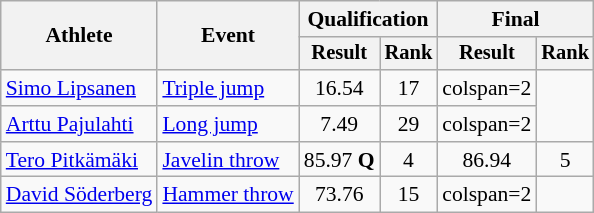<table class=wikitable style=font-size:90%>
<tr>
<th rowspan=2>Athlete</th>
<th rowspan=2>Event</th>
<th colspan=2>Qualification</th>
<th colspan=2>Final</th>
</tr>
<tr style=font-size:95%>
<th>Result</th>
<th>Rank</th>
<th>Result</th>
<th>Rank</th>
</tr>
<tr align=center>
<td align=left><a href='#'>Simo Lipsanen</a></td>
<td align=left><a href='#'>Triple jump</a></td>
<td>16.54</td>
<td>17</td>
<td>colspan=2 </td>
</tr>
<tr align=center>
<td align=left><a href='#'>Arttu Pajulahti</a></td>
<td align=left><a href='#'>Long jump</a></td>
<td>7.49</td>
<td>29</td>
<td>colspan=2 </td>
</tr>
<tr align=center>
<td align=left><a href='#'>Tero Pitkämäki</a></td>
<td align=left><a href='#'>Javelin throw</a></td>
<td>85.97 <strong>Q</strong></td>
<td>4</td>
<td>86.94</td>
<td>5</td>
</tr>
<tr align=center>
<td align=left><a href='#'>David Söderberg</a></td>
<td align=left><a href='#'>Hammer throw</a></td>
<td>73.76</td>
<td>15</td>
<td>colspan=2 </td>
</tr>
</table>
